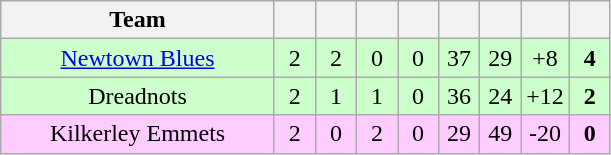<table class="wikitable" style="text-align:center">
<tr>
<th style="width:175px;">Team</th>
<th width="20"></th>
<th width="20"></th>
<th width="20"></th>
<th width="20"></th>
<th width="20"></th>
<th width="20"></th>
<th width="20"></th>
<th width="20"></th>
</tr>
<tr style="background:#cfc;">
<td><a href='#'>Newtown Blues</a></td>
<td>2</td>
<td>2</td>
<td>0</td>
<td>0</td>
<td>37</td>
<td>29</td>
<td>+8</td>
<td><strong>4</strong></td>
</tr>
<tr style="background:#cfc;">
<td>Dreadnots</td>
<td>2</td>
<td>1</td>
<td>1</td>
<td>0</td>
<td>36</td>
<td>24</td>
<td>+12</td>
<td><strong>2</strong></td>
</tr>
<tr style="background:#fcf;">
<td>Kilkerley Emmets</td>
<td>2</td>
<td>0</td>
<td>2</td>
<td>0</td>
<td>29</td>
<td>49</td>
<td>-20</td>
<td><strong>0</strong></td>
</tr>
</table>
